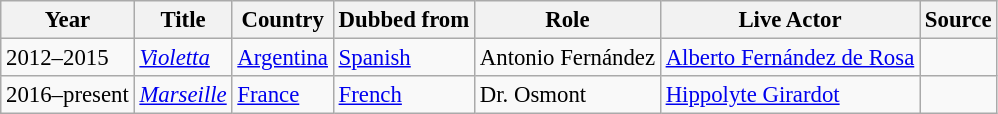<table class="wikitable sortable plainrowheaders" style="width=95%;  font-size: 95%;">
<tr>
<th>Year </th>
<th>Title</th>
<th>Country</th>
<th>Dubbed from</th>
<th class="unsortable">Role </th>
<th class="unsortable">Live Actor</th>
<th class="unsortable">Source</th>
</tr>
<tr>
<td>2012–2015</td>
<td><em><a href='#'>Violetta</a></em></td>
<td><a href='#'>Argentina</a></td>
<td><a href='#'>Spanish</a></td>
<td>Antonio Fernández</td>
<td><a href='#'>Alberto Fernández de Rosa</a></td>
<td></td>
</tr>
<tr>
<td>2016–present</td>
<td><em><a href='#'>Marseille</a></em></td>
<td><a href='#'>France</a></td>
<td><a href='#'>French</a></td>
<td>Dr. Osmont</td>
<td><a href='#'>Hippolyte Girardot</a></td>
<td></td>
</tr>
</table>
